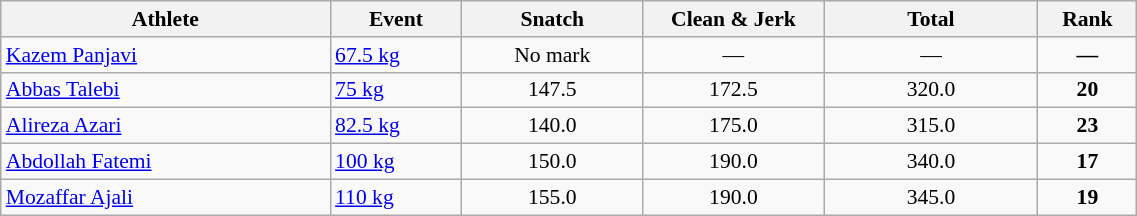<table class="wikitable" width="60%" style="text-align:center; font-size:90%">
<tr>
<th width="20%">Athlete</th>
<th width="8%">Event</th>
<th width="11%">Snatch</th>
<th width="11%">Clean & Jerk</th>
<th width="13%">Total</th>
<th width="6%">Rank</th>
</tr>
<tr>
<td align="left"><a href='#'>Kazem Panjavi</a></td>
<td align="left"><a href='#'>67.5 kg</a></td>
<td>No mark</td>
<td>—</td>
<td>—</td>
<td><strong>—</strong></td>
</tr>
<tr>
<td align="left"><a href='#'>Abbas Talebi</a></td>
<td align="left"><a href='#'>75 kg</a></td>
<td>147.5</td>
<td>172.5</td>
<td>320.0</td>
<td><strong>20</strong></td>
</tr>
<tr>
<td align="left"><a href='#'>Alireza Azari</a></td>
<td align="left"><a href='#'>82.5 kg</a></td>
<td>140.0</td>
<td>175.0</td>
<td>315.0</td>
<td><strong>23</strong></td>
</tr>
<tr>
<td align="left"><a href='#'>Abdollah Fatemi</a></td>
<td align="left"><a href='#'>100 kg</a></td>
<td>150.0</td>
<td>190.0</td>
<td>340.0</td>
<td><strong>17</strong></td>
</tr>
<tr>
<td align="left"><a href='#'>Mozaffar Ajali</a></td>
<td align="left"><a href='#'>110 kg</a></td>
<td>155.0</td>
<td>190.0</td>
<td>345.0</td>
<td><strong>19</strong></td>
</tr>
</table>
